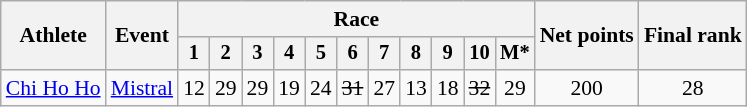<table class="wikitable" style="font-size:90%">
<tr>
<th rowspan=2>Athlete</th>
<th rowspan=2>Event</th>
<th colspan=11>Race</th>
<th rowspan=2>Net points</th>
<th rowspan=2>Final rank</th>
</tr>
<tr style="font-size:95%">
<th>1</th>
<th>2</th>
<th>3</th>
<th>4</th>
<th>5</th>
<th>6</th>
<th>7</th>
<th>8</th>
<th>9</th>
<th>10</th>
<th>M*</th>
</tr>
<tr align=center>
<td align=left><a href='#'>Chi Ho Ho</a></td>
<td align=left><a href='#'>Mistral</a></td>
<td>12</td>
<td>29</td>
<td>29</td>
<td>19</td>
<td>24</td>
<td><s>31</s></td>
<td>27</td>
<td>13</td>
<td>18</td>
<td><s>32</s></td>
<td>29</td>
<td>200</td>
<td>28</td>
</tr>
</table>
